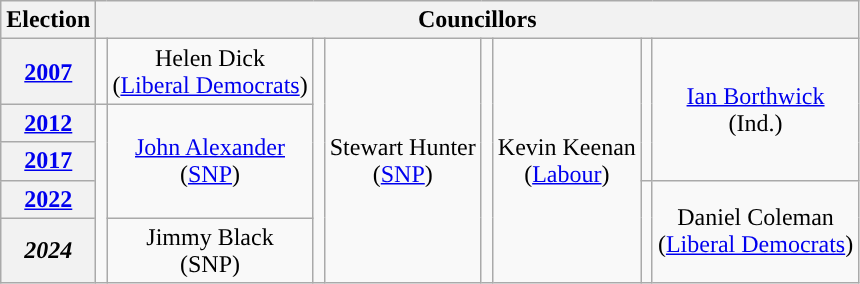<table class="wikitable" style="text-align:center">
<tr>
<th>Election</th>
<th colspan=8>Councillors</th>
</tr>
<tr>
<th><a href='#'>2007</a></th>
<td rowspan=1; style="background-color: "></td>
<td rowspan=1>Helen Dick<br>(<a href='#'>Liberal Democrats</a>)</td>
<td rowspan=5; style="background-color: "></td>
<td rowspan="6">Stewart Hunter<br>(<a href='#'>SNP</a>)</td>
<td rowspan=5; style="background-color: "></td>
<td rowspan="6">Kevin Keenan<br>(<a href='#'>Labour</a>)</td>
<td rowspan=3; style="background-color: "></td>
<td rowspan=3><a href='#'>Ian Borthwick</a><br>(Ind.)</td>
</tr>
<tr>
<th><a href='#'>2012</a></th>
<td rowspan=4; style="background-color: "></td>
<td rowspan="3"><a href='#'>John Alexander</a><br>(<a href='#'>SNP</a>)</td>
</tr>
<tr>
<th><a href='#'>2017</a></th>
</tr>
<tr>
<th><a href='#'>2022</a></th>
<td rowspan=2; style="background-color: "></td>
<td rowspan="2">Daniel Coleman<br>(<a href='#'>Liberal Democrats</a>)</td>
</tr>
<tr>
<th><strong><em>2024</em></strong></th>
<td>Jimmy Black<br>(SNP)</td>
</tr>
</table>
